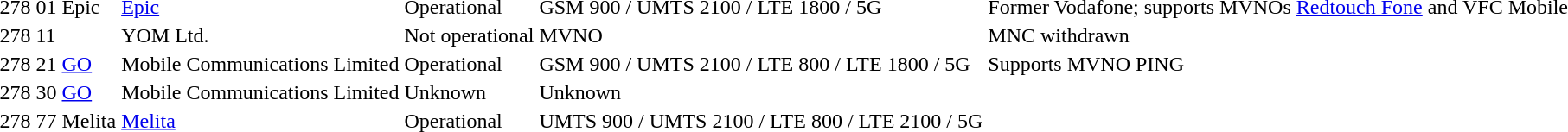<table>
<tr>
<td>278</td>
<td>01</td>
<td>Epic</td>
<td><a href='#'>Epic</a></td>
<td>Operational</td>
<td>GSM 900 / UMTS 2100 / LTE 1800 / 5G</td>
<td>Former Vodafone; supports MVNOs <a href='#'>Redtouch Fone</a> and VFC Mobile</td>
</tr>
<tr>
<td>278</td>
<td>11</td>
<td></td>
<td>YOM Ltd.</td>
<td>Not operational</td>
<td>MVNO</td>
<td> MNC withdrawn</td>
</tr>
<tr>
<td>278</td>
<td>21</td>
<td><a href='#'>GO</a></td>
<td>Mobile Communications Limited</td>
<td>Operational</td>
<td>GSM 900 / UMTS 2100 / LTE 800 / LTE 1800 / 5G</td>
<td>Supports MVNO PING</td>
</tr>
<tr>
<td>278</td>
<td>30</td>
<td><a href='#'>GO</a></td>
<td>Mobile Communications Limited</td>
<td>Unknown</td>
<td>Unknown</td>
<td></td>
</tr>
<tr>
<td>278</td>
<td>77</td>
<td>Melita</td>
<td><a href='#'>Melita</a></td>
<td>Operational</td>
<td>UMTS 900 / UMTS 2100 / LTE 800 / LTE 2100 / 5G</td>
<td></td>
</tr>
</table>
